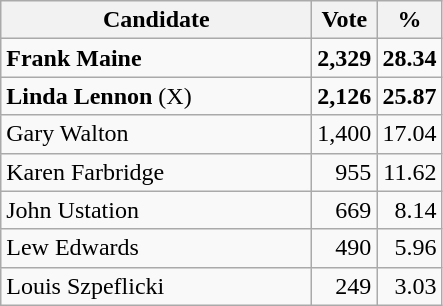<table class="wikitable">
<tr>
<th bgcolor="#DDDDFF" width="200px">Candidate</th>
<th bgcolor="#DDDDFF">Vote</th>
<th bgcolor="#DDDDFF">%</th>
</tr>
<tr>
<td><strong>Frank Maine</strong></td>
<td style="text-align: right;"><strong>2,329</strong></td>
<td style="text-align: right;"><strong>28.34</strong></td>
</tr>
<tr>
<td><strong>Linda Lennon</strong> (X)</td>
<td style="text-align: right;"><strong>2,126</strong></td>
<td style="text-align: right;"><strong>25.87</strong></td>
</tr>
<tr>
<td>Gary Walton</td>
<td style="text-align: right;">1,400</td>
<td style="text-align: right;">17.04</td>
</tr>
<tr>
<td>Karen Farbridge</td>
<td style="text-align: right;">955</td>
<td style="text-align: right;">11.62</td>
</tr>
<tr>
<td>John Ustation</td>
<td style="text-align: right;">669</td>
<td style="text-align: right;">8.14</td>
</tr>
<tr>
<td>Lew Edwards</td>
<td style="text-align: right;">490</td>
<td style="text-align: right;">5.96</td>
</tr>
<tr>
<td>Louis Szpeflicki</td>
<td style="text-align: right;">249</td>
<td style="text-align: right;">3.03</td>
</tr>
</table>
